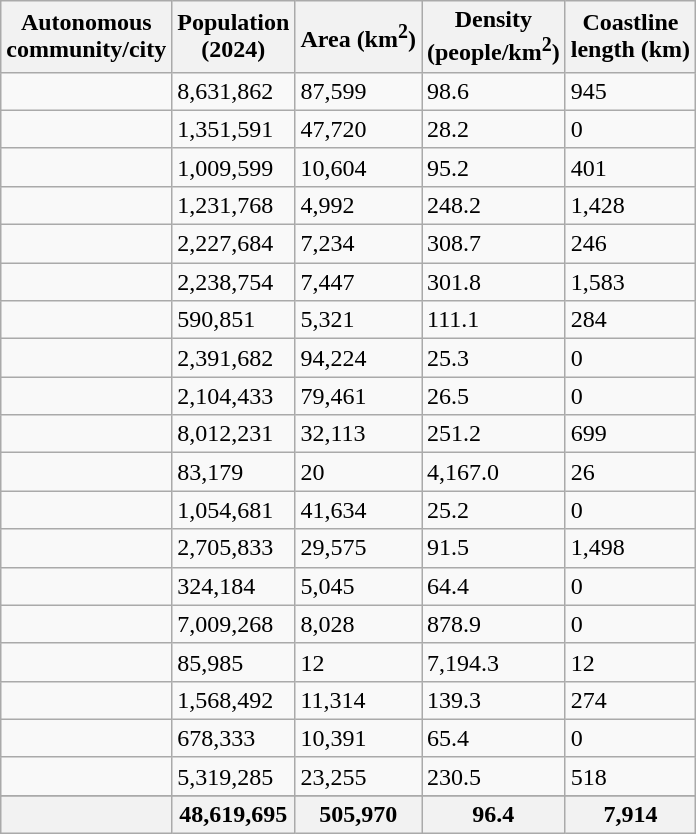<table class="wikitable sortable defaultright col1left">
<tr>
<th>Autonomous<br>community/city</th>
<th>Population<br>(2024)</th>
<th>Area (km<sup>2</sup>)</th>
<th>Density<br>(people/km<sup>2</sup>)</th>
<th>Coastline<br>length (km)</th>
</tr>
<tr>
<td></td>
<td>8,631,862</td>
<td>87,599</td>
<td>98.6</td>
<td>945</td>
</tr>
<tr>
<td></td>
<td>1,351,591</td>
<td>47,720</td>
<td>28.2</td>
<td>0</td>
</tr>
<tr>
<td></td>
<td>1,009,599</td>
<td>10,604</td>
<td>95.2</td>
<td>401</td>
</tr>
<tr>
<td></td>
<td>1,231,768</td>
<td>4,992</td>
<td>248.2</td>
<td>1,428</td>
</tr>
<tr>
<td></td>
<td>2,227,684</td>
<td>7,234</td>
<td>308.7</td>
<td>246</td>
</tr>
<tr>
<td></td>
<td>2,238,754</td>
<td>7,447</td>
<td>301.8</td>
<td>1,583</td>
</tr>
<tr>
<td></td>
<td>590,851</td>
<td>5,321</td>
<td>111.1</td>
<td>284</td>
</tr>
<tr>
<td></td>
<td>2,391,682</td>
<td>94,224</td>
<td>25.3</td>
<td>0</td>
</tr>
<tr>
<td></td>
<td>2,104,433</td>
<td>79,461</td>
<td>26.5</td>
<td>0</td>
</tr>
<tr>
<td></td>
<td>8,012,231</td>
<td>32,113</td>
<td>251.2</td>
<td>699</td>
</tr>
<tr>
<td></td>
<td>83,179</td>
<td>20</td>
<td>4,167.0</td>
<td>26</td>
</tr>
<tr>
<td></td>
<td>1,054,681</td>
<td>41,634</td>
<td>25.2</td>
<td>0</td>
</tr>
<tr>
<td></td>
<td>2,705,833</td>
<td>29,575</td>
<td>91.5</td>
<td>1,498</td>
</tr>
<tr>
<td></td>
<td>324,184</td>
<td>5,045</td>
<td>64.4</td>
<td>0</td>
</tr>
<tr>
<td></td>
<td>7,009,268</td>
<td>8,028</td>
<td>878.9</td>
<td>0</td>
</tr>
<tr>
<td></td>
<td>85,985</td>
<td>12</td>
<td>7,194.3</td>
<td>12</td>
</tr>
<tr>
<td></td>
<td>1,568,492</td>
<td>11,314</td>
<td>139.3</td>
<td>274</td>
</tr>
<tr>
<td></td>
<td>678,333</td>
<td>10,391</td>
<td>65.4</td>
<td>0</td>
</tr>
<tr>
<td></td>
<td>5,319,285</td>
<td>23,255</td>
<td>230.5</td>
<td>518</td>
</tr>
<tr>
</tr>
<tr class="sortbottom">
</tr>
<tr style="background-color: #f2f2f2">
<th></th>
<th>48,619,695</th>
<th>505,970</th>
<th>96.4</th>
<th>7,914</th>
</tr>
</table>
